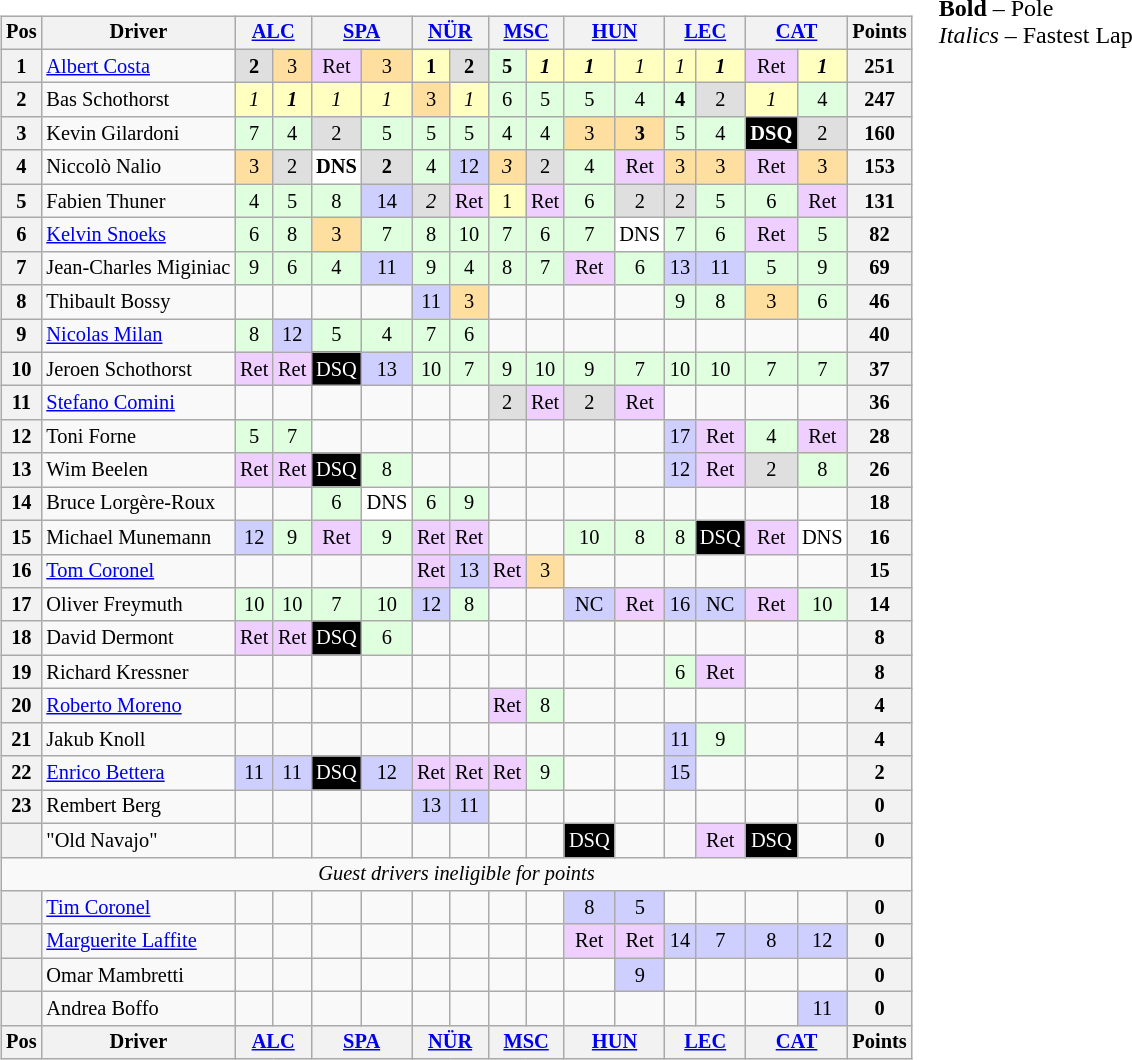<table>
<tr>
<td><br><table class="wikitable" style="font-size:85%; text-align:center">
<tr style="background:#f9f9f9" valign="top">
<th valign="middle">Pos</th>
<th valign="middle">Driver</th>
<th colspan=2><a href='#'>ALC</a><br></th>
<th colspan=2><a href='#'>SPA</a><br></th>
<th colspan=2><a href='#'>NÜR</a><br></th>
<th colspan=2><a href='#'>MSC</a><br></th>
<th colspan=2><a href='#'>HUN</a><br></th>
<th colspan=2><a href='#'>LEC</a><br></th>
<th colspan=2><a href='#'>CAT</a><br></th>
<th valign="middle">Points</th>
</tr>
<tr>
<th>1</th>
<td align=left> <a href='#'>Albert Costa</a></td>
<td style="background:#DFDFDF;"><strong>2</strong></td>
<td style="background:#FFDF9F;">3</td>
<td style="background:#EFCFFF;">Ret</td>
<td style="background:#FFDF9F;">3</td>
<td style="background:#FFFFBF;"><strong>1</strong></td>
<td style="background:#DFDFDF;"><strong>2</strong></td>
<td style="background:#DFFFDF;"><strong>5</strong></td>
<td style="background:#FFFFBF;"><strong><em>1</em></strong></td>
<td style="background:#FFFFBF;"><strong><em>1</em></strong></td>
<td style="background:#FFFFBF;"><em>1</em></td>
<td style="background:#FFFFBF;"><em>1</em></td>
<td style="background:#FFFFBF;"><strong><em>1</em></strong></td>
<td style="background:#EFCFFF;">Ret</td>
<td style="background:#FFFFBF;"><strong><em>1</em></strong></td>
<th>251</th>
</tr>
<tr>
<th>2</th>
<td align=left> Bas Schothorst</td>
<td style="background:#FFFFBF;"><em>1</em></td>
<td style="background:#FFFFBF;"><strong><em>1</em></strong></td>
<td style="background:#FFFFBF;"><em>1</em></td>
<td style="background:#FFFFBF;"><em>1</em></td>
<td style="background:#FFDF9F;">3</td>
<td style="background:#FFFFBF;"><em>1</em></td>
<td style="background:#DFFFDF;">6</td>
<td style="background:#DFFFDF;">5</td>
<td style="background:#DFFFDF;">5</td>
<td style="background:#DFFFDF;">4</td>
<td style="background:#DFFFDF;"><strong>4</strong></td>
<td style="background:#DFDFDF;">2</td>
<td style="background:#FFFFBF;"><em>1</em></td>
<td style="background:#DFFFDF;">4</td>
<th>247</th>
</tr>
<tr>
<th>3</th>
<td align=left> Kevin Gilardoni</td>
<td style="background:#DFFFDF;">7</td>
<td style="background:#DFFFDF;">4</td>
<td style="background:#DFDFDF;">2</td>
<td style="background:#DFFFDF;">5</td>
<td style="background:#DFFFDF;">5</td>
<td style="background:#DFFFDF;">5</td>
<td style="background:#DFFFDF;">4</td>
<td style="background:#DFFFDF;">4</td>
<td style="background:#FFDF9F;">3</td>
<td style="background:#FFDF9F;"><strong>3</strong></td>
<td style="background:#DFFFDF;">5</td>
<td style="background:#DFFFDF;">4</td>
<td style="background:black; color:white;"><strong>DSQ</strong></td>
<td style="background:#DFDFDF;">2</td>
<th>160</th>
</tr>
<tr>
<th>4</th>
<td align=left> Niccolò Nalio</td>
<td style="background:#FFDF9F;">3</td>
<td style="background:#DFDFDF;">2</td>
<td style="background:#FFFFFF;"><strong>DNS</strong></td>
<td style="background:#DFDFDF;"><strong>2</strong></td>
<td style="background:#DFFFDF;">4</td>
<td style="background:#CFCFFF;">12</td>
<td style="background:#FFDF9F;"><em>3</em></td>
<td style="background:#DFDFDF;">2</td>
<td style="background:#DFFFDF;">4</td>
<td style="background:#EFCFFF;">Ret</td>
<td style="background:#FFDF9F;">3</td>
<td style="background:#FFDF9F;">3</td>
<td style="background:#EFCFFF;">Ret</td>
<td style="background:#FFDF9F;">3</td>
<th>153</th>
</tr>
<tr>
<th>5</th>
<td align=left> Fabien Thuner</td>
<td style="background:#DFFFDF;">4</td>
<td style="background:#DFFFDF;">5</td>
<td style="background:#DFFFDF;">8</td>
<td style="background:#CFCFFF;">14</td>
<td style="background:#DFDFDF;"><em>2</em></td>
<td style="background:#EFCFFF;">Ret</td>
<td style="background:#FFFFBF;">1</td>
<td style="background:#EFCFFF;">Ret</td>
<td style="background:#DFFFDF;">6</td>
<td style="background:#DFDFDF;">2</td>
<td style="background:#DFDFDF;">2</td>
<td style="background:#DFFFDF;">5</td>
<td style="background:#DFFFDF;">6</td>
<td style="background:#EFCFFF;">Ret</td>
<th>131</th>
</tr>
<tr>
<th>6</th>
<td align=left> <a href='#'>Kelvin Snoeks</a></td>
<td style="background:#DFFFDF;">6</td>
<td style="background:#DFFFDF;">8</td>
<td style="background:#FFDF9F;">3</td>
<td style="background:#DFFFDF;">7</td>
<td style="background:#DFFFDF;">8</td>
<td style="background:#DFFFDF;">10</td>
<td style="background:#DFFFDF;">7</td>
<td style="background:#DFFFDF;">6</td>
<td style="background:#DFFFDF;">7</td>
<td style="background:#FFFFFF;">DNS</td>
<td style="background:#DFFFDF;">7</td>
<td style="background:#DFFFDF;">6</td>
<td style="background:#EFCFFF;">Ret</td>
<td style="background:#DFFFDF;">5</td>
<th>82</th>
</tr>
<tr>
<th>7</th>
<td align=left> Jean-Charles Miginiac</td>
<td style="background:#DFFFDF;">9</td>
<td style="background:#DFFFDF;">6</td>
<td style="background:#DFFFDF;">4</td>
<td style="background:#CFCFFF;">11</td>
<td style="background:#DFFFDF;">9</td>
<td style="background:#DFFFDF;">4</td>
<td style="background:#DFFFDF;">8</td>
<td style="background:#DFFFDF;">7</td>
<td style="background:#EFCFFF;">Ret</td>
<td style="background:#DFFFDF;">6</td>
<td style="background:#CFCFFF;">13</td>
<td style="background:#CFCFFF;">11</td>
<td style="background:#DFFFDF;">5</td>
<td style="background:#DFFFDF;">9</td>
<th>69</th>
</tr>
<tr>
<th>8</th>
<td align=left> Thibault Bossy</td>
<td></td>
<td></td>
<td></td>
<td></td>
<td style="background:#CFCFFF;">11</td>
<td style="background:#FFDF9F;">3</td>
<td></td>
<td></td>
<td></td>
<td></td>
<td style="background:#DFFFDF;">9</td>
<td style="background:#DFFFDF;">8</td>
<td style="background:#FFDF9F;">3</td>
<td style="background:#DFFFDF;">6</td>
<th>46</th>
</tr>
<tr>
<th>9</th>
<td align=left> <a href='#'>Nicolas Milan</a></td>
<td style="background:#DFFFDF;">8</td>
<td style="background:#CFCFFF;">12</td>
<td style="background:#DFFFDF;">5</td>
<td style="background:#DFFFDF;">4</td>
<td style="background:#DFFFDF;">7</td>
<td style="background:#DFFFDF;">6</td>
<td></td>
<td></td>
<td></td>
<td></td>
<td></td>
<td></td>
<td></td>
<td></td>
<th>40</th>
</tr>
<tr>
<th>10</th>
<td align=left> Jeroen Schothorst</td>
<td style="background:#EFCFFF;">Ret</td>
<td style="background:#EFCFFF;">Ret</td>
<td style="background:black; color:white;">DSQ</td>
<td style="background:#CFCFFF;">13</td>
<td style="background:#DFFFDF;">10</td>
<td style="background:#DFFFDF;">7</td>
<td style="background:#DFFFDF;">9</td>
<td style="background:#DFFFDF;">10</td>
<td style="background:#DFFFDF;">9</td>
<td style="background:#DFFFDF;">7</td>
<td style="background:#DFFFDF;">10</td>
<td style="background:#DFFFDF;">10</td>
<td style="background:#DFFFDF;">7</td>
<td style="background:#DFFFDF;">7</td>
<th>37</th>
</tr>
<tr>
<th>11</th>
<td align=left> <a href='#'>Stefano Comini</a></td>
<td></td>
<td></td>
<td></td>
<td></td>
<td></td>
<td></td>
<td style="background:#DFDFDF;">2</td>
<td style="background:#EFCFFF;">Ret</td>
<td style="background:#DFDFDF;">2</td>
<td style="background:#EFCFFF;">Ret</td>
<td></td>
<td></td>
<td></td>
<td></td>
<th>36</th>
</tr>
<tr>
<th>12</th>
<td align=left> Toni Forne</td>
<td style="background:#DFFFDF;">5</td>
<td style="background:#DFFFDF;">7</td>
<td></td>
<td></td>
<td></td>
<td></td>
<td></td>
<td></td>
<td></td>
<td></td>
<td style="background:#CFCFFF;">17</td>
<td style="background:#EFCFFF;">Ret</td>
<td style="background:#DFFFDF;">4</td>
<td style="background:#EFCFFF;">Ret</td>
<th>28</th>
</tr>
<tr>
<th>13</th>
<td align=left> Wim Beelen</td>
<td style="background:#EFCFFF;">Ret</td>
<td style="background:#EFCFFF;">Ret</td>
<td style="background:black; color:white;">DSQ</td>
<td style="background:#DFFFDF;">8</td>
<td></td>
<td></td>
<td></td>
<td></td>
<td></td>
<td></td>
<td style="background:#CFCFFF;">12</td>
<td style="background:#EFCFFF;">Ret</td>
<td style="background:#DFDFDF;">2</td>
<td style="background:#DFFFDF;">8</td>
<th>26</th>
</tr>
<tr>
<th>14</th>
<td align=left> Bruce Lorgère-Roux</td>
<td></td>
<td></td>
<td style="background:#DFFFDF;">6</td>
<td style="background:#FFFFFF;">DNS</td>
<td style="background:#DFFFDF;">6</td>
<td style="background:#DFFFDF;">9</td>
<td></td>
<td></td>
<td></td>
<td></td>
<td></td>
<td></td>
<td></td>
<td></td>
<th>18</th>
</tr>
<tr>
<th>15</th>
<td align=left> Michael Munemann</td>
<td style="background:#CFCFFF;">12</td>
<td style="background:#DFFFDF;">9</td>
<td style="background:#EFCFFF;">Ret</td>
<td style="background:#DFFFDF;">9</td>
<td style="background:#EFCFFF;">Ret</td>
<td style="background:#EFCFFF;">Ret</td>
<td></td>
<td></td>
<td style="background:#DFFFDF;">10</td>
<td style="background:#DFFFDF;">8</td>
<td style="background:#DFFFDF;">8</td>
<td style="background:black; color:white;">DSQ</td>
<td style="background:#EFCFFF;">Ret</td>
<td style="background:#FFFFFF;">DNS</td>
<th>16</th>
</tr>
<tr>
<th>16</th>
<td align=left> <a href='#'>Tom Coronel</a></td>
<td></td>
<td></td>
<td></td>
<td></td>
<td style="background:#EFCFFF;">Ret</td>
<td style="background:#CFCFFF;">13</td>
<td style="background:#EFCFFF;">Ret</td>
<td style="background:#FFDF9F;">3</td>
<td></td>
<td></td>
<td></td>
<td></td>
<td></td>
<td></td>
<th>15</th>
</tr>
<tr>
<th>17</th>
<td align=left> Oliver Freymuth</td>
<td style="background:#DFFFDF;">10</td>
<td style="background:#DFFFDF;">10</td>
<td style="background:#DFFFDF;">7</td>
<td style="background:#DFFFDF;">10</td>
<td style="background:#CFCFFF;">12</td>
<td style="background:#DFFFDF;">8</td>
<td></td>
<td></td>
<td style="background:#CFCFFF;">NC</td>
<td style="background:#EFCFFF;">Ret</td>
<td style="background:#CFCFFF;">16</td>
<td style="background:#CFCFFF;">NC</td>
<td style="background:#EFCFFF;">Ret</td>
<td style="background:#DFFFDF;">10</td>
<th>14</th>
</tr>
<tr>
<th>18</th>
<td align=left> David Dermont</td>
<td style="background:#EFCFFF;">Ret</td>
<td style="background:#EFCFFF;">Ret</td>
<td style="background:black; color:white;">DSQ</td>
<td style="background:#DFFFDF;">6</td>
<td></td>
<td></td>
<td></td>
<td></td>
<td></td>
<td></td>
<td></td>
<td></td>
<td></td>
<td></td>
<th>8</th>
</tr>
<tr>
<th>19</th>
<td align=left> Richard Kressner</td>
<td></td>
<td></td>
<td></td>
<td></td>
<td></td>
<td></td>
<td></td>
<td></td>
<td></td>
<td></td>
<td style="background:#DFFFDF;">6</td>
<td style="background:#EFCFFF;">Ret</td>
<td></td>
<td></td>
<th>8</th>
</tr>
<tr>
<th>20</th>
<td align=left> <a href='#'>Roberto Moreno</a></td>
<td></td>
<td></td>
<td></td>
<td></td>
<td></td>
<td></td>
<td style="background:#EFCFFF;">Ret</td>
<td style="background:#DFFFDF;">8</td>
<td></td>
<td></td>
<td></td>
<td></td>
<td></td>
<td></td>
<th>4</th>
</tr>
<tr>
<th>21</th>
<td align=left> Jakub Knoll</td>
<td></td>
<td></td>
<td></td>
<td></td>
<td></td>
<td></td>
<td></td>
<td></td>
<td></td>
<td></td>
<td style="background:#CFCFFF;">11</td>
<td style="background:#DFFFDF;">9</td>
<td></td>
<td></td>
<th>4</th>
</tr>
<tr>
<th>22</th>
<td align=left> <a href='#'>Enrico Bettera</a></td>
<td style="background:#CFCFFF;">11</td>
<td style="background:#CFCFFF;">11</td>
<td style="background:black; color:white;">DSQ</td>
<td style="background:#CFCFFF;">12</td>
<td style="background:#EFCFFF;">Ret</td>
<td style="background:#EFCFFF;">Ret</td>
<td style="background:#EFCFFF;">Ret</td>
<td style="background:#DFFFDF;">9</td>
<td></td>
<td></td>
<td style="background:#CFCFFF;">15</td>
<td></td>
<td></td>
<td></td>
<th>2</th>
</tr>
<tr>
<th>23</th>
<td align=left> Rembert Berg</td>
<td></td>
<td></td>
<td></td>
<td></td>
<td style="background:#CFCFFF;">13</td>
<td style="background:#CFCFFF;">11</td>
<td></td>
<td></td>
<td></td>
<td></td>
<td></td>
<td></td>
<td></td>
<td></td>
<th>0</th>
</tr>
<tr>
<th></th>
<td align=left> "Old Navajo"</td>
<td></td>
<td></td>
<td></td>
<td></td>
<td></td>
<td></td>
<td></td>
<td></td>
<td style="background:black; color:white;">DSQ</td>
<td></td>
<td></td>
<td style="background:#EFCFFF;">Ret</td>
<td style="background:black; color:white;">DSQ</td>
<td></td>
<th>0</th>
</tr>
<tr>
<td colspan=17 align=center><em>Guest drivers ineligible for points</em></td>
</tr>
<tr>
<th></th>
<td align=left> <a href='#'>Tim Coronel</a></td>
<td></td>
<td></td>
<td></td>
<td></td>
<td></td>
<td></td>
<td></td>
<td></td>
<td style="background:#CFCFFF;">8</td>
<td style="background:#CFCFFF;">5</td>
<td></td>
<td></td>
<td></td>
<td></td>
<th>0</th>
</tr>
<tr>
<th></th>
<td align=left> <a href='#'>Marguerite Laffite</a></td>
<td></td>
<td></td>
<td></td>
<td></td>
<td></td>
<td></td>
<td></td>
<td></td>
<td style="background:#EFCFFF;">Ret</td>
<td style="background:#EFCFFF;">Ret</td>
<td style="background:#CFCFFF;">14</td>
<td style="background:#CFCFFF;">7</td>
<td style="background:#CFCFFF;">8</td>
<td style="background:#CFCFFF;">12</td>
<th>0</th>
</tr>
<tr>
<th></th>
<td align=left> Omar Mambretti</td>
<td></td>
<td></td>
<td></td>
<td></td>
<td></td>
<td></td>
<td></td>
<td></td>
<td></td>
<td style="background:#CFCFFF;">9</td>
<td></td>
<td></td>
<td></td>
<td></td>
<th>0</th>
</tr>
<tr>
<th></th>
<td align=left> Andrea Boffo</td>
<td></td>
<td></td>
<td></td>
<td></td>
<td></td>
<td></td>
<td></td>
<td></td>
<td></td>
<td></td>
<td></td>
<td></td>
<td></td>
<td style="background:#CFCFFF;">11</td>
<th>0</th>
</tr>
<tr style="background:#f9f9f9" valign="top">
<th valign="middle">Pos</th>
<th valign="middle">Driver</th>
<th colspan=2><a href='#'>ALC</a><br></th>
<th colspan=2><a href='#'>SPA</a><br></th>
<th colspan=2><a href='#'>NÜR</a><br></th>
<th colspan=2><a href='#'>MSC</a><br></th>
<th colspan=2><a href='#'>HUN</a><br></th>
<th colspan=2><a href='#'>LEC</a><br></th>
<th colspan=2><a href='#'>CAT</a><br></th>
<th valign="middle">Points</th>
</tr>
</table>
</td>
<td valign="top"><br>
<span><strong>Bold</strong> – Pole<br>
<em>Italics</em> – Fastest Lap</span></td>
</tr>
</table>
